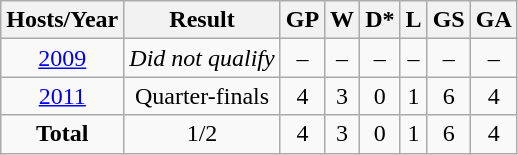<table class="wikitable" style="text-align: center;">
<tr>
<th>Hosts/Year</th>
<th>Result</th>
<th>GP</th>
<th>W</th>
<th>D*</th>
<th>L</th>
<th>GS</th>
<th>GA</th>
</tr>
<tr>
<td> <a href='#'>2009</a></td>
<td><em>Did not qualify</em></td>
<td>–</td>
<td>–</td>
<td>–</td>
<td>–</td>
<td>–</td>
<td>–</td>
</tr>
<tr>
<td> <a href='#'>2011</a></td>
<td>Quarter-finals</td>
<td>4</td>
<td>3</td>
<td>0</td>
<td>1</td>
<td>6</td>
<td>4</td>
</tr>
<tr>
<td><strong>Total</strong></td>
<td>1/2</td>
<td>4</td>
<td>3</td>
<td>0</td>
<td>1</td>
<td>6</td>
<td>4</td>
</tr>
</table>
